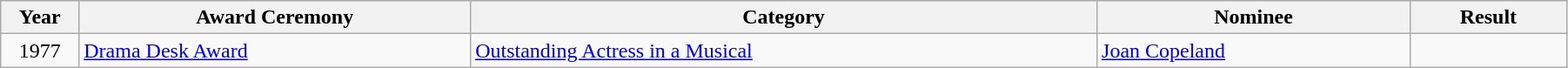<table class="wikitable" width="95%">
<tr>
<th width="5%">Year</th>
<th width="25%">Award Ceremony</th>
<th width="40%">Category</th>
<th width="20%">Nominee</th>
<th width="10%">Result</th>
</tr>
<tr>
<td align="center">1977</td>
<td><a href='#'>Drama Desk Award</a></td>
<td><a href='#'>Outstanding Actress in a Musical</a></td>
<td><a href='#'>Joan Copeland</a></td>
<td></td>
</tr>
</table>
